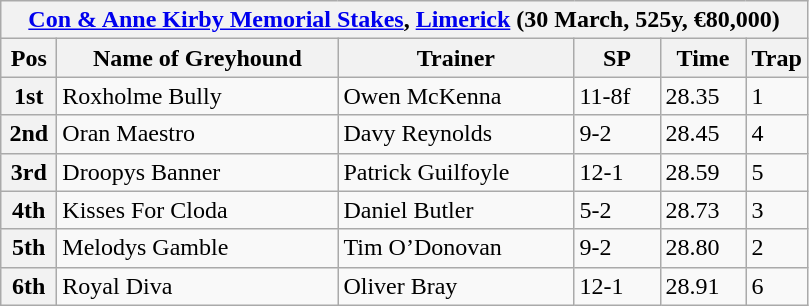<table class="wikitable">
<tr>
<th colspan="6"><a href='#'>Con & Anne Kirby Memorial Stakes</a>, <a href='#'>Limerick</a> (30 March, 525y, €80,000)</th>
</tr>
<tr>
<th width=30>Pos</th>
<th width=180>Name of Greyhound</th>
<th width=150>Trainer</th>
<th width=50>SP</th>
<th width=50>Time</th>
<th width=30>Trap</th>
</tr>
<tr>
<th>1st</th>
<td>Roxholme Bully</td>
<td>Owen McKenna</td>
<td>11-8f</td>
<td>28.35</td>
<td>1</td>
</tr>
<tr>
<th>2nd</th>
<td>Oran Maestro</td>
<td>Davy Reynolds</td>
<td>9-2</td>
<td>28.45</td>
<td>4</td>
</tr>
<tr>
<th>3rd</th>
<td>Droopys Banner</td>
<td>Patrick Guilfoyle</td>
<td>12-1</td>
<td>28.59</td>
<td>5</td>
</tr>
<tr>
<th>4th</th>
<td>Kisses For Cloda</td>
<td>Daniel Butler</td>
<td>5-2</td>
<td>28.73</td>
<td>3</td>
</tr>
<tr>
<th>5th</th>
<td>Melodys Gamble</td>
<td>Tim O’Donovan</td>
<td>9-2</td>
<td>28.80</td>
<td>2</td>
</tr>
<tr>
<th>6th</th>
<td>Royal Diva</td>
<td>Oliver Bray</td>
<td>12-1</td>
<td>28.91</td>
<td>6</td>
</tr>
</table>
